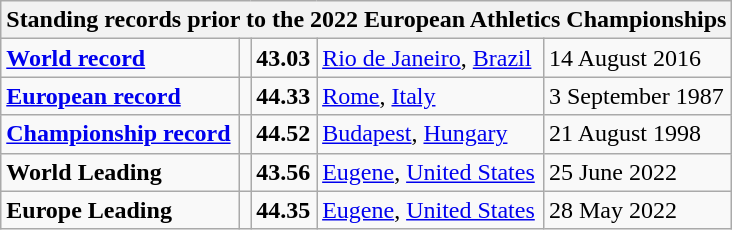<table class="wikitable">
<tr>
<th colspan="5">Standing records prior to the 2022 European Athletics Championships</th>
</tr>
<tr>
<td><strong><a href='#'>World record</a></strong></td>
<td></td>
<td><strong>43.03 </strong></td>
<td><a href='#'>Rio de Janeiro</a>, <a href='#'>Brazil</a></td>
<td>14 August 2016</td>
</tr>
<tr>
<td><strong><a href='#'>European record</a></strong></td>
<td></td>
<td><strong>44.33</strong></td>
<td><a href='#'>Rome</a>, <a href='#'>Italy</a></td>
<td>3 September 1987</td>
</tr>
<tr>
<td><strong><a href='#'>Championship record</a></strong></td>
<td></td>
<td><strong>44.52</strong></td>
<td><a href='#'>Budapest</a>, <a href='#'>Hungary</a></td>
<td>21 August 1998</td>
</tr>
<tr>
<td><strong>World Leading</strong></td>
<td></td>
<td><strong>43.56</strong></td>
<td><a href='#'>Eugene</a>, <a href='#'>United States</a></td>
<td>25 June 2022</td>
</tr>
<tr>
<td><strong>Europe Leading</strong></td>
<td></td>
<td><strong>44.35</strong></td>
<td><a href='#'>Eugene</a>, <a href='#'>United States</a></td>
<td>28 May 2022</td>
</tr>
</table>
